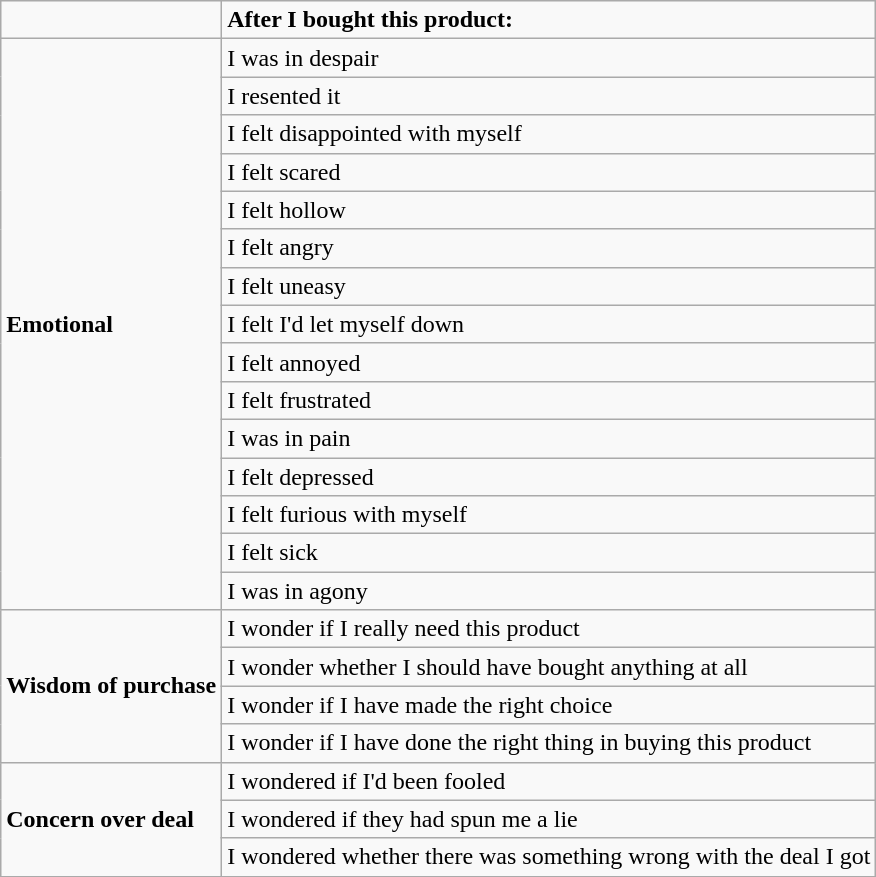<table class="wikitable">
<tr>
<td></td>
<td><strong>After I bought this product:</strong></td>
</tr>
<tr>
<td rowspan="15"><strong>Emotional</strong></td>
<td>I was in despair</td>
</tr>
<tr>
<td>I resented it</td>
</tr>
<tr>
<td>I felt disappointed with myself</td>
</tr>
<tr>
<td>I felt scared</td>
</tr>
<tr>
<td>I felt hollow</td>
</tr>
<tr>
<td>I felt angry</td>
</tr>
<tr>
<td>I felt uneasy</td>
</tr>
<tr>
<td>I felt I'd let myself down</td>
</tr>
<tr>
<td>I felt annoyed</td>
</tr>
<tr>
<td>I felt frustrated</td>
</tr>
<tr>
<td>I was in pain</td>
</tr>
<tr>
<td>I felt depressed</td>
</tr>
<tr>
<td>I felt furious with myself</td>
</tr>
<tr>
<td>I felt sick</td>
</tr>
<tr>
<td>I was in agony</td>
</tr>
<tr>
<td rowspan="4"><strong>Wisdom of purchase</strong></td>
<td>I wonder if I really need this product</td>
</tr>
<tr>
<td>I wonder whether I should have bought anything at all</td>
</tr>
<tr>
<td>I wonder if I have made the right choice</td>
</tr>
<tr>
<td>I wonder if I have done the right thing in buying this product</td>
</tr>
<tr>
<td rowspan="3"><strong>Concern over deal</strong></td>
<td>I wondered if I'd been fooled</td>
</tr>
<tr>
<td>I wondered if they had spun me a lie</td>
</tr>
<tr>
<td>I wondered whether there was something wrong with the deal I got</td>
</tr>
</table>
